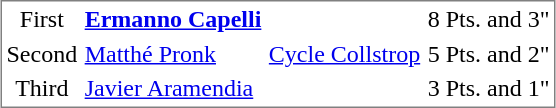<table style="border-style:solid;border-width:1px;border-color:#808080;margin-left:15px" cellspacing="1" cellpadding="2">
<tr ---- align="center">
<td>First</td>
<td align="left"><strong><a href='#'>Ermanno Capelli</a></strong> </td>
<td></td>
<td>8 Pts. and 3"</td>
</tr>
<tr ---- align="center">
<td>Second</td>
<td align="left"><a href='#'>Matthé Pronk</a> </td>
<td><a href='#'>Cycle Collstrop</a></td>
<td>5 Pts. and 2"</td>
</tr>
<tr ---- align="center">
<td>Third</td>
<td align="left"><a href='#'>Javier Aramendia</a> </td>
<td></td>
<td>3 Pts. and 1"</td>
</tr>
</table>
